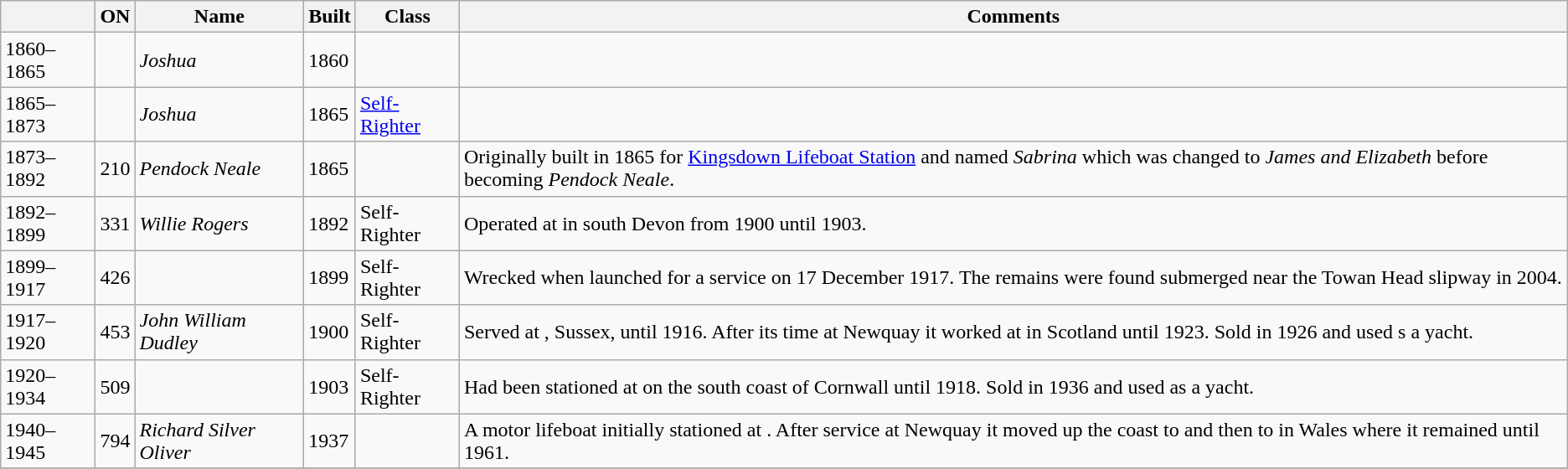<table class="wikitable sortable">
<tr>
<th></th>
<th>ON</th>
<th>Name</th>
<th>Built</th>
<th>Class</th>
<th class=unsortable>Comments</th>
</tr>
<tr>
<td>1860–1865</td>
<td></td>
<td><em>Joshua</em></td>
<td>1860</td>
<td></td>
<td></td>
</tr>
<tr>
<td>1865–1873</td>
<td></td>
<td><em>Joshua</em></td>
<td>1865</td>
<td><a href='#'>Self-Righter</a></td>
<td></td>
</tr>
<tr>
<td>1873–1892</td>
<td>210</td>
<td><em>Pendock Neale</em></td>
<td>1865</td>
<td></td>
<td>Originally built in 1865 for <a href='#'>Kingsdown Lifeboat Station</a> and named <em>Sabrina</em> which was changed to <em>James and Elizabeth</em> before becoming <em>Pendock Neale</em>.</td>
</tr>
<tr>
<td>1892–1899</td>
<td>331</td>
<td><em>Willie Rogers</em></td>
<td>1892</td>
<td>Self-Righter</td>
<td>Operated at  in south Devon from 1900 until 1903.</td>
</tr>
<tr>
<td>1899–1917</td>
<td>426</td>
<td></td>
<td>1899</td>
<td>Self-Righter</td>
<td>Wrecked when launched for a service on 17 December 1917. The remains were found submerged near the Towan Head slipway in 2004.</td>
</tr>
<tr>
<td>1917–1920</td>
<td>453</td>
<td><em>John William Dudley</em></td>
<td>1900</td>
<td>Self-Righter</td>
<td>Served at  , Sussex, until 1916. After its time at Newquay it worked at  in Scotland until 1923. Sold in 1926 and used s a yacht.</td>
</tr>
<tr>
<td>1920–1934</td>
<td>509</td>
<td><em></em></td>
<td>1903</td>
<td>Self-Righter</td>
<td>Had been stationed at  on the south coast of Cornwall until 1918. Sold in 1936 and used as a yacht.</td>
</tr>
<tr>
<td>1940–1945</td>
<td>794</td>
<td><em>Richard Silver Oliver</em></td>
<td>1937</td>
<td></td>
<td>A motor lifeboat initially stationed at . After service at Newquay it moved up the coast to  and then to  in Wales where it remained until 1961.</td>
</tr>
<tr>
</tr>
</table>
